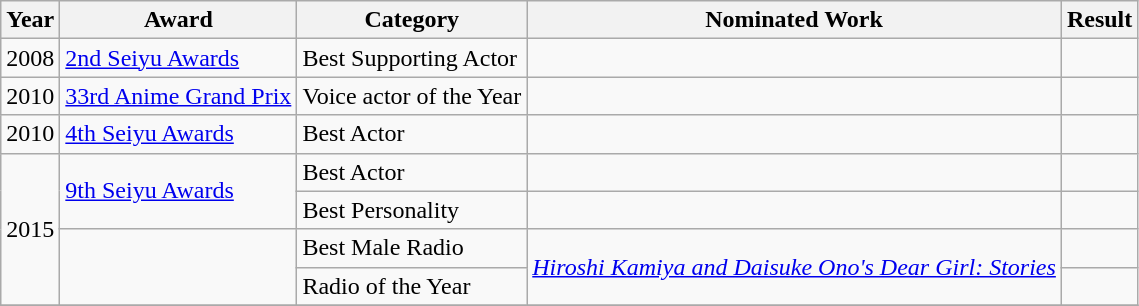<table class="wikitable sortable">
<tr>
<th>Year</th>
<th>Award</th>
<th>Category</th>
<th>Nominated Work</th>
<th>Result</th>
</tr>
<tr>
<td>2008</td>
<td><a href='#'>2nd Seiyu Awards</a></td>
<td>Best Supporting Actor</td>
<td></td>
<td></td>
</tr>
<tr>
<td>2010</td>
<td><a href='#'>33rd Anime Grand Prix</a></td>
<td>Voice actor of the Year</td>
<td></td>
<td></td>
</tr>
<tr>
<td>2010</td>
<td><a href='#'>4th Seiyu Awards</a></td>
<td>Best Actor</td>
<td></td>
<td></td>
</tr>
<tr>
<td rowspan="4">2015</td>
<td rowspan="2"><a href='#'>9th Seiyu Awards</a></td>
<td>Best Actor</td>
<td></td>
<td></td>
</tr>
<tr>
<td>Best Personality</td>
<td></td>
<td></td>
</tr>
<tr>
<td rowspan="2"></td>
<td>Best Male Radio</td>
<td rowspan="2"><em><a href='#'>Hiroshi Kamiya and Daisuke Ono's Dear Girl: Stories</a></em><br></td>
<td></td>
</tr>
<tr>
<td>Radio of the Year</td>
<td></td>
</tr>
<tr>
</tr>
</table>
